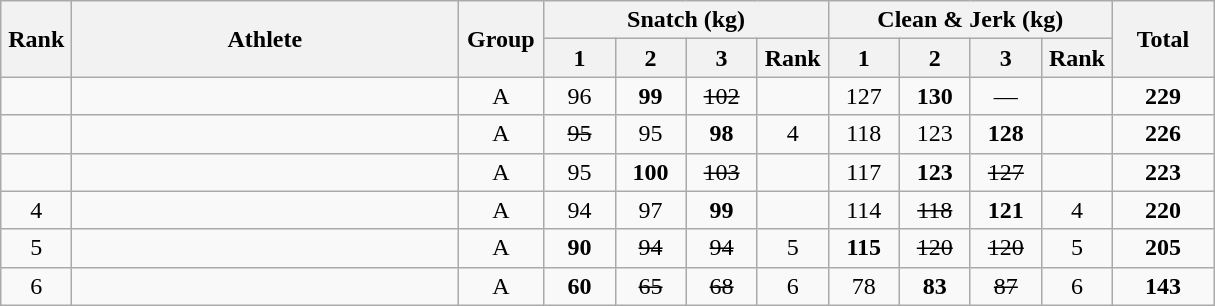<table class = "wikitable" style="text-align:center;">
<tr>
<th rowspan=2 width=40>Rank</th>
<th rowspan=2 width=250>Athlete</th>
<th rowspan=2 width=50>Group</th>
<th colspan=4>Snatch (kg)</th>
<th colspan=4>Clean & Jerk (kg)</th>
<th rowspan=2 width=60>Total</th>
</tr>
<tr>
<th width=40>1</th>
<th width=40>2</th>
<th width=40>3</th>
<th width=40>Rank</th>
<th width=40>1</th>
<th width=40>2</th>
<th width=40>3</th>
<th width=40>Rank</th>
</tr>
<tr>
<td></td>
<td align=left></td>
<td>A</td>
<td>96</td>
<td><strong>99</strong></td>
<td><s>102</s></td>
<td></td>
<td>127</td>
<td><strong>130</strong></td>
<td>—</td>
<td></td>
<td><strong>229</strong></td>
</tr>
<tr>
<td></td>
<td align=left></td>
<td>A</td>
<td><s>95</s></td>
<td>95</td>
<td><strong>98</strong></td>
<td>4</td>
<td>118</td>
<td>123</td>
<td><strong>128</strong></td>
<td></td>
<td><strong>226</strong></td>
</tr>
<tr>
<td></td>
<td align=left></td>
<td>A</td>
<td>95</td>
<td><strong>100</strong></td>
<td><s>103</s></td>
<td></td>
<td>117</td>
<td><strong>123</strong></td>
<td><s>127</s></td>
<td></td>
<td><strong>223</strong></td>
</tr>
<tr>
<td>4</td>
<td align=left></td>
<td>A</td>
<td>94</td>
<td>97</td>
<td><strong>99</strong></td>
<td></td>
<td>114</td>
<td><s>118</s></td>
<td><strong>121</strong></td>
<td>4</td>
<td><strong>220</strong></td>
</tr>
<tr>
<td>5</td>
<td align=left></td>
<td>A</td>
<td><strong>90</strong></td>
<td><s>94</s></td>
<td><s>94</s></td>
<td>5</td>
<td><strong>115</strong></td>
<td><s>120</s></td>
<td><s>120</s></td>
<td>5</td>
<td><strong>205</strong></td>
</tr>
<tr>
<td>6</td>
<td align=left></td>
<td>A</td>
<td><strong>60</strong></td>
<td><s>65</s></td>
<td><s>68</s></td>
<td>6</td>
<td>78</td>
<td><strong>83</strong></td>
<td><s>87</s></td>
<td>6</td>
<td><strong>143</strong></td>
</tr>
</table>
